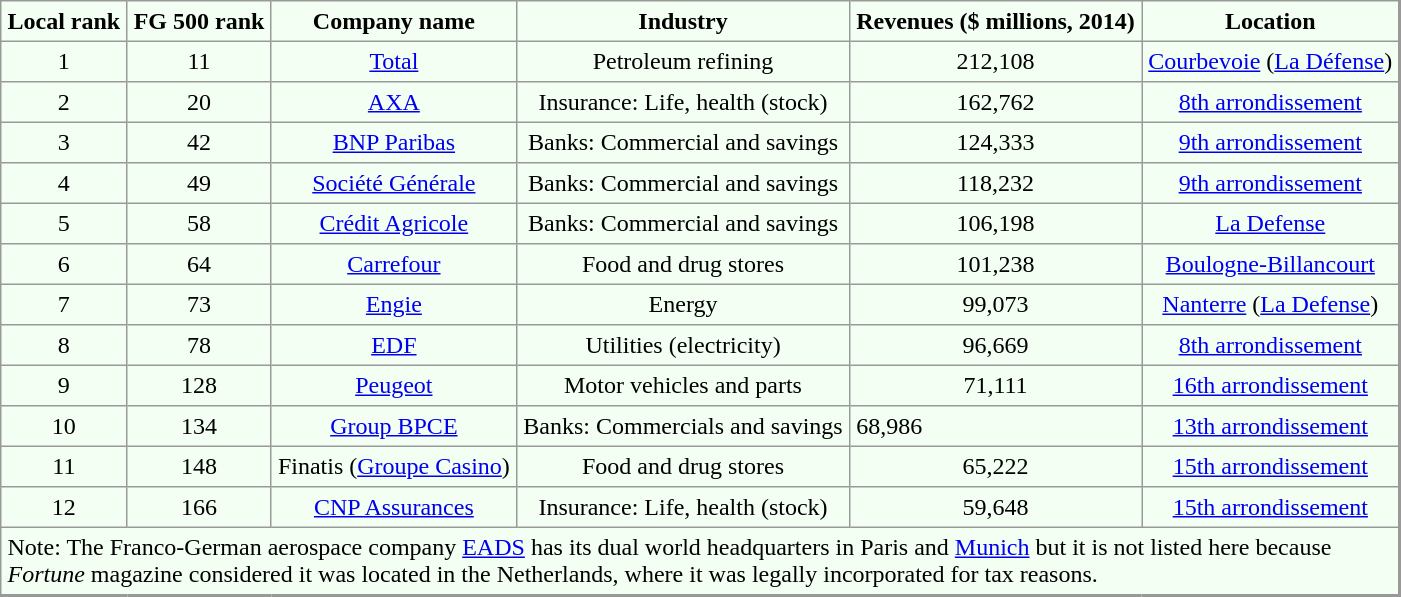<table rules="all" cellspacing="0" cellpadding="4" style="border: 1px solid #999; border-right: 2px solid #999; border-bottom:2px solid #999; background: #f3fff3">
<tr>
<th>Local rank</th>
<th>FG 500 rank</th>
<th>Company name</th>
<th>Industry</th>
<th>Revenues ($ millions, 2014)</th>
<th>Location</th>
</tr>
<tr>
<td style="text-align:center">1</td>
<td style="text-align:center">11</td>
<td style="text-align:center"><a href='#'>Total</a></td>
<td style="text-align:center">Petroleum refining</td>
<td style="text-align:center">212,108</td>
<td style="text-align:center"><a href='#'>Courbevoie</a> (<a href='#'>La Défense</a>)</td>
</tr>
<tr>
<td style="text-align:center">2</td>
<td style="text-align:center">20</td>
<td style="text-align:center"><a href='#'>AXA</a></td>
<td style="text-align:center">Insurance: Life, health (stock)</td>
<td style="text-align:center">162,762</td>
<td style="text-align:center"><a href='#'>8th arrondissement</a></td>
</tr>
<tr>
<td style="text-align:center">3</td>
<td style="text-align:center">42</td>
<td style="text-align:center"><a href='#'>BNP Paribas</a></td>
<td style="text-align:center">Banks: Commercial and savings</td>
<td style="text-align:center">124,333</td>
<td style="text-align:center"><a href='#'>9th arrondissement</a></td>
</tr>
<tr>
<td style="text-align:center">4</td>
<td style="text-align:center">49</td>
<td style="text-align:center"><a href='#'>Société Générale</a></td>
<td style="text-align:center">Banks: Commercial and savings</td>
<td style="text-align:center">118,232</td>
<td style="text-align:center"><a href='#'>9th arrondissement</a></td>
</tr>
<tr>
<td style="text-align:center">5</td>
<td style="text-align:center">58</td>
<td style="text-align:center"><a href='#'>Crédit Agricole</a></td>
<td style="text-align:center">Banks: Commercial and savings</td>
<td style="text-align:center">106,198</td>
<td style="text-align:center"><a href='#'>La Defense</a></td>
</tr>
<tr>
<td style="text-align:center">6</td>
<td style="text-align:center">64</td>
<td style="text-align:center"><a href='#'>Carrefour</a></td>
<td style="text-align:center">Food and drug stores</td>
<td style="text-align:center">101,238</td>
<td style="text-align:center"><a href='#'>Boulogne-Billancourt</a></td>
</tr>
<tr>
<td style="text-align:center">7</td>
<td style="text-align:center">73</td>
<td style="text-align:center"><a href='#'>Engie</a></td>
<td style="text-align:center">Energy</td>
<td style="text-align:center">99,073</td>
<td style="text-align:center"><a href='#'>Nanterre</a> (<a href='#'>La Defense</a>)</td>
</tr>
<tr>
<td style="text-align:center">8</td>
<td style="text-align:center">78</td>
<td style="text-align:center"><a href='#'>EDF</a></td>
<td style="text-align:center">Utilities (electricity)</td>
<td style="text-align:center">96,669</td>
<td style="text-align:center"><a href='#'>8th arrondissement</a></td>
</tr>
<tr>
<td style="text-align:center">9</td>
<td style="text-align:center">128</td>
<td style="text-align:center"><a href='#'>Peugeot</a></td>
<td style="text-align:center">Motor vehicles and parts</td>
<td style="text-align:center">71,111</td>
<td style="text-align:center"><a href='#'>16th arrondissement</a></td>
</tr>
<tr>
<td style="text-align:center">10</td>
<td style="text-align:center">134</td>
<td style="text-align:center"><a href='#'>Group BPCE</a></td>
<td style="text-align:center">Banks: Commercials and savings</td>
<td style="text-align:" center">68,986</td>
<td style="text-align:center"><a href='#'>13th arrondissement</a></td>
</tr>
<tr>
<td style="text-align:center">11</td>
<td style="text-align:center">148</td>
<td style="text-align:center">Finatis (<a href='#'>Groupe Casino</a>)</td>
<td style="text-align:center">Food and drug stores</td>
<td style="text-align:center">65,222</td>
<td style="text-align:center"><a href='#'>15th arrondissement</a></td>
</tr>
<tr>
<td style="text-align:center">12</td>
<td style="text-align:center">166</td>
<td style="text-align:center"><a href='#'>CNP Assurances</a></td>
<td style="text-align:center">Insurance: Life, health (stock)</td>
<td style="text-align:center">59,648</td>
<td style="text-align:center"><a href='#'>15th arrondissement</a></td>
</tr>
<tr>
<td colspan=6 style="text-align:left">Note: The Franco-German aerospace company <a href='#'>EADS</a> has its dual world headquarters in Paris and <a href='#'>Munich</a> but it is not listed here because<br><em>Fortune</em> magazine considered it was located in the Netherlands, where it was legally incorporated for tax reasons.</td>
</tr>
</table>
